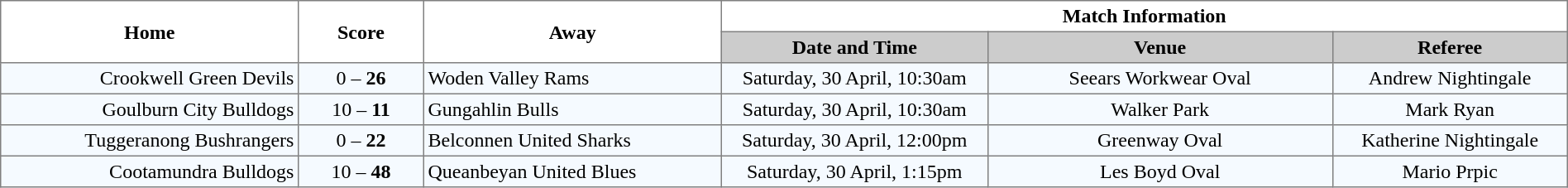<table border="1" cellpadding="3" cellspacing="0" width="100%" style="border-collapse:collapse;  text-align:center;">
<tr>
<th rowspan="2" width="19%">Home</th>
<th rowspan="2" width="8%">Score</th>
<th rowspan="2" width="19%">Away</th>
<th colspan="3">Match Information</th>
</tr>
<tr style="background:#CCCCCC">
<th width="17%">Date and Time</th>
<th width="22%">Venue</th>
<th width="50%">Referee</th>
</tr>
<tr style="text-align:center; background:#f5faff;">
<td align="right">Crookwell Green Devils </td>
<td>0 – <strong>26</strong></td>
<td align="left"> Woden Valley Rams</td>
<td>Saturday, 30 April, 10:30am</td>
<td>Seears Workwear Oval</td>
<td>Andrew Nightingale</td>
</tr>
<tr style="text-align:center; background:#f5faff;">
<td align="right">Goulburn City Bulldogs </td>
<td>10 – <strong>11</strong></td>
<td align="left"> Gungahlin Bulls</td>
<td>Saturday, 30 April, 10:30am</td>
<td>Walker Park</td>
<td>Mark Ryan</td>
</tr>
<tr style="text-align:center; background:#f5faff;">
<td align="right">Tuggeranong Bushrangers </td>
<td>0 – <strong>22</strong></td>
<td align="left"> Belconnen United Sharks</td>
<td>Saturday, 30 April, 12:00pm</td>
<td>Greenway Oval</td>
<td>Katherine Nightingale</td>
</tr>
<tr style="text-align:center; background:#f5faff;">
<td align="right">Cootamundra Bulldogs </td>
<td>10 – <strong>48</strong></td>
<td align="left"> Queanbeyan United Blues</td>
<td>Saturday, 30 April, 1:15pm</td>
<td>Les Boyd Oval</td>
<td>Mario Prpic</td>
</tr>
</table>
